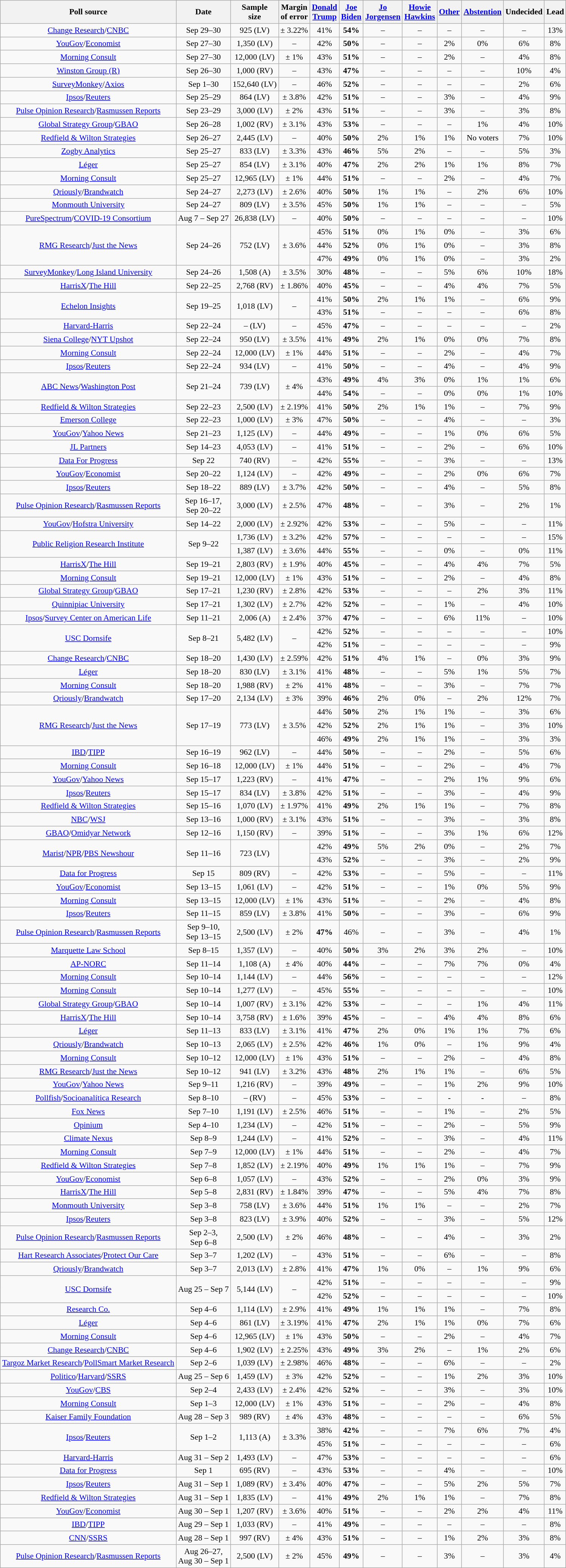<table class="wikitable sortable mw-collapsible mw-collapsed" style="text-align:center;font-size:90%;line-height:17px">
<tr>
<th>Poll source</th>
<th>Date</th>
<th>Sample<br>size</th>
<th>Margin<br>of error</th>
<th class="unsortable"><a href='#'>Donald<br>Trump</a><br><small></small></th>
<th class="unsortable"><a href='#'>Joe<br>Biden</a><br><small></small></th>
<th class="unsortable"><a href='#'>Jo<br>Jorgensen</a><br><small></small></th>
<th class="unsortable"><a href='#'>Howie<br>Hawkins</a><br><small></small></th>
<th class="unsortable"><a href='#'>Other</a></th>
<th class="unsortable"><a href='#'>Abstention</a></th>
<th class="unsortable">Undecided</th>
<th>Lead</th>
</tr>
<tr>
<td><a href='#'>Change Research</a>/<a href='#'>CNBC</a></td>
<td data-sort-value="September 30, 2020">Sep 29–30</td>
<td>925 (LV)</td>
<td>± 3.22%</td>
<td>41%</td>
<td><strong>54%</strong></td>
<td>–</td>
<td>–</td>
<td>–</td>
<td>–</td>
<td>–</td>
<td>13%</td>
</tr>
<tr>
<td><a href='#'>YouGov</a>/<a href='#'>Economist</a></td>
<td data-sort-value="September 30, 2020">Sep 27–30</td>
<td>1,350 (LV)</td>
<td>–</td>
<td>42%</td>
<td><strong>50%</strong></td>
<td>–</td>
<td>–</td>
<td>2%</td>
<td>0%</td>
<td>6%</td>
<td>8%</td>
</tr>
<tr>
<td><a href='#'>Morning Consult</a></td>
<td data-sort-value="September 30, 2020">Sep 27–30</td>
<td>12,000 (LV)</td>
<td>± 1%</td>
<td>43%</td>
<td><strong>51%</strong></td>
<td>–</td>
<td>–</td>
<td>2%</td>
<td>–</td>
<td>4%</td>
<td>8%</td>
</tr>
<tr>
<td><a href='#'>Winston Group (R)</a></td>
<td data-sort-value="September 30, 2020">Sep 26–30</td>
<td>1,000 (RV)</td>
<td>–</td>
<td>43%</td>
<td><strong>47%</strong></td>
<td>–</td>
<td>–</td>
<td>–</td>
<td>–</td>
<td>10%</td>
<td>4%</td>
</tr>
<tr>
<td><a href='#'>SurveyMonkey</a>/<a href='#'>Axios</a></td>
<td data-sort-value="September 30, 2020">Sep 1–30</td>
<td>152,640 (LV)</td>
<td>–</td>
<td>46%</td>
<td><strong>52%</strong></td>
<td>–</td>
<td>–</td>
<td>–</td>
<td>–</td>
<td>2%</td>
<td>6%</td>
</tr>
<tr>
<td><a href='#'>Ipsos</a>/<a href='#'>Reuters</a></td>
<td data-sort-value="September 29, 2020">Sep 25–29</td>
<td>864 (LV)</td>
<td>± 3.8%</td>
<td>42%</td>
<td><strong>51%</strong></td>
<td>–</td>
<td>–</td>
<td>3%</td>
<td>–</td>
<td>4%</td>
<td>9%</td>
</tr>
<tr>
<td><a href='#'>Pulse Opinion Research</a>/<a href='#'>Rasmussen Reports</a></td>
<td data-sort-value="September 29, 2020">Sep 23–29</td>
<td>3,000 (LV)</td>
<td>± 2%</td>
<td>43%</td>
<td><strong>51%</strong></td>
<td>–</td>
<td>–</td>
<td>3%</td>
<td>–</td>
<td>3%</td>
<td>8%</td>
</tr>
<tr>
<td><a href='#'>Global Strategy Group</a>/<a href='#'>GBAO</a></td>
<td data-sort-value="September 28, 2020">Sep 26–28</td>
<td>1,002 (RV)</td>
<td>± 3.1%</td>
<td>43%</td>
<td><strong>53%</strong></td>
<td>–</td>
<td>–</td>
<td>–</td>
<td>1%</td>
<td>4%</td>
<td>10%</td>
</tr>
<tr>
<td><a href='#'>Redfield & Wilton Strategies</a></td>
<td data-sort-value="September 27, 2020">Sep 26–27</td>
<td>2,445 (LV)</td>
<td>–</td>
<td>40%</td>
<td><strong>50%</strong></td>
<td>2%</td>
<td>1%</td>
<td>1%</td>
<td>No voters</td>
<td>7%</td>
<td>10%</td>
</tr>
<tr>
<td><a href='#'>Zogby Analytics</a></td>
<td data-sort-value="September 27, 2020">Sep 25–27</td>
<td>833 (LV)</td>
<td>± 3.3%</td>
<td>43%</td>
<td><strong>46%</strong></td>
<td>5%</td>
<td>2%</td>
<td>–</td>
<td>–</td>
<td>5%</td>
<td>3%</td>
</tr>
<tr>
<td><a href='#'>Léger</a></td>
<td data-sort-value="September 27, 2020">Sep 25–27</td>
<td>854 (LV)</td>
<td>± 3.1%</td>
<td>40%</td>
<td><strong>47%</strong></td>
<td>2%</td>
<td>2%</td>
<td>1%</td>
<td>1%</td>
<td>8%</td>
<td>7%</td>
</tr>
<tr>
<td><a href='#'>Morning Consult</a></td>
<td data-sort-value="September 27, 2020">Sep 25–27</td>
<td>12,965 (LV)</td>
<td>± 1%</td>
<td>44%</td>
<td><strong>51%</strong></td>
<td>–</td>
<td>–</td>
<td>2%</td>
<td>–</td>
<td>4%</td>
<td>7%</td>
</tr>
<tr>
<td><a href='#'>Qriously</a>/<a href='#'>Brandwatch</a></td>
<td data-sort-value="September 27, 2020">Sep 24–27</td>
<td>2,273 (LV)</td>
<td>± 2.6%</td>
<td>40%</td>
<td><strong>50%</strong></td>
<td>1%</td>
<td>1%</td>
<td>–</td>
<td>2%</td>
<td>6%</td>
<td>10%</td>
</tr>
<tr>
<td><a href='#'>Monmouth University</a></td>
<td data-sort-value="September 27, 2020">Sep 24–27</td>
<td>809 (LV)</td>
<td>± 3.5%</td>
<td>45%</td>
<td><strong>50%</strong></td>
<td>1%</td>
<td>1%</td>
<td>–</td>
<td>–</td>
<td>–</td>
<td>5%</td>
</tr>
<tr>
<td><a href='#'>PureSpectrum</a>/<a href='#'>COVID-19 Consortium</a></td>
<td data-sort-value="September 27, 2020">Aug 7 – Sep 27</td>
<td>26,838 (LV)</td>
<td>–</td>
<td>40%</td>
<td><strong>50%</strong></td>
<td>–</td>
<td>–</td>
<td>–</td>
<td>–</td>
<td>–</td>
<td>10%</td>
</tr>
<tr>
<td rowspan=3><a href='#'>RMG Research</a>/<a href='#'>Just the News</a></td>
<td data-sort-value="September 26, 2020" rowspan=3>Sep 24–26</td>
<td rowspan=3>752 (LV)</td>
<td rowspan=3>± 3.6%</td>
<td>45%</td>
<td><strong>51%</strong></td>
<td>0%</td>
<td>1%</td>
<td>0%</td>
<td>–</td>
<td>3%</td>
<td>6%</td>
</tr>
<tr>
<td>44%</td>
<td><strong>52%</strong></td>
<td>0%</td>
<td>1%</td>
<td>0%</td>
<td>–</td>
<td>3%</td>
<td>8%</td>
</tr>
<tr>
<td>47%</td>
<td><strong>49%</strong></td>
<td>0%</td>
<td>1%</td>
<td>0%</td>
<td>–</td>
<td>3%</td>
<td>2%</td>
</tr>
<tr>
<td><a href='#'>SurveyMonkey</a>/<a href='#'>Long Island University</a></td>
<td data-sort-value="September 26, 2020">Sep 24–26</td>
<td>1,508 (A)</td>
<td>± 3.5%</td>
<td>30%</td>
<td><strong>48%</strong></td>
<td>–</td>
<td>–</td>
<td>5%</td>
<td>6%</td>
<td>10%</td>
<td>18%</td>
</tr>
<tr>
<td><a href='#'>HarrisX</a>/<a href='#'>The Hill</a></td>
<td data-sort-value="September 25, 2020">Sep 22–25</td>
<td>2,768 (RV)</td>
<td>± 1.86%</td>
<td>40%</td>
<td><strong>45%</strong></td>
<td>–</td>
<td>–</td>
<td>4%</td>
<td>4%</td>
<td>7%</td>
<td>5%</td>
</tr>
<tr>
<td rowspan=2><a href='#'>Echelon Insights</a></td>
<td rowspan=2 data-sort-value="September 25, 2020">Sep 19–25</td>
<td rowspan=2>1,018 (LV)</td>
<td rowspan=2>–</td>
<td>41%</td>
<td><strong>50%</strong></td>
<td>2%</td>
<td>1%</td>
<td>1%</td>
<td>–</td>
<td>6%</td>
<td>9%</td>
</tr>
<tr>
<td>43%</td>
<td><strong>51%</strong></td>
<td>–</td>
<td>–</td>
<td>–</td>
<td>–</td>
<td>6%</td>
<td>8%</td>
</tr>
<tr>
<td><a href='#'>Harvard-Harris</a></td>
<td data-sort-value="September 24, 2020">Sep 22–24</td>
<td>– (LV)</td>
<td>–</td>
<td>45%</td>
<td><strong>47%</strong></td>
<td>–</td>
<td>–</td>
<td>–</td>
<td>–</td>
<td>–</td>
<td>2%</td>
</tr>
<tr>
<td><a href='#'>Siena College</a>/<a href='#'>NYT Upshot</a></td>
<td data-sort-value="September 24, 2020">Sep 22–24</td>
<td>950 (LV)</td>
<td>± 3.5%</td>
<td>41%</td>
<td><strong>49%</strong></td>
<td>2%</td>
<td>1%</td>
<td>0%</td>
<td>0%</td>
<td>7%</td>
<td>8%</td>
</tr>
<tr>
<td><a href='#'>Morning Consult</a></td>
<td data-sort-value="September 24, 2020">Sep 22–24</td>
<td>12,000 (LV)</td>
<td>± 1%</td>
<td>44%</td>
<td><strong>51%</strong></td>
<td>–</td>
<td>–</td>
<td>2%</td>
<td>–</td>
<td>4%</td>
<td>7%</td>
</tr>
<tr>
<td><a href='#'>Ipsos</a>/<a href='#'>Reuters</a></td>
<td data-sort-value="September 24, 2020">Sep 22–24</td>
<td>934 (LV)</td>
<td>–</td>
<td>41%</td>
<td><strong>50%</strong></td>
<td>–</td>
<td>–</td>
<td>4%</td>
<td>–</td>
<td>4%</td>
<td>9%</td>
</tr>
<tr>
<td rowspan=2><a href='#'>ABC News</a>/<a href='#'>Washington Post</a></td>
<td rowspan=2 data-sort-value="September 24, 2020">Sep 21–24</td>
<td rowspan=2>739 (LV)</td>
<td rowspan=2>± 4%</td>
<td>43%</td>
<td><strong>49%</strong></td>
<td>4%</td>
<td>3%</td>
<td>0%</td>
<td>1%</td>
<td>1%</td>
<td>6%</td>
</tr>
<tr>
<td>44%</td>
<td><strong>54%</strong></td>
<td>–</td>
<td>–</td>
<td>0%</td>
<td>0%</td>
<td>1%</td>
<td>10%</td>
</tr>
<tr>
<td><a href='#'>Redfield & Wilton Strategies</a></td>
<td data-sort-value="September 23, 2020">Sep 22–23</td>
<td>2,500 (LV)</td>
<td>± 2.19%</td>
<td>41%</td>
<td><strong>50%</strong></td>
<td>2%</td>
<td>1%</td>
<td>1%</td>
<td>–</td>
<td>7%</td>
<td>9%</td>
</tr>
<tr>
<td><a href='#'>Emerson College</a></td>
<td data-sort-value="September 23, 2020">Sep 22–23</td>
<td>1,000 (LV)</td>
<td>± 3%</td>
<td>47%</td>
<td><strong>50%</strong></td>
<td>–</td>
<td>–</td>
<td>4%</td>
<td>–</td>
<td>–</td>
<td>3%</td>
</tr>
<tr>
<td><a href='#'>YouGov</a>/<a href='#'>Yahoo News</a></td>
<td data-sort-value="September 23, 2020">Sep 21–23</td>
<td>1,125 (LV)</td>
<td>–</td>
<td>44%</td>
<td><strong>49%</strong></td>
<td>–</td>
<td>–</td>
<td>1%</td>
<td>0%</td>
<td>6%</td>
<td>5%</td>
</tr>
<tr>
<td><a href='#'>JL Partners</a></td>
<td data-sort-value="September 23, 2020">Sep 14–23</td>
<td>4,053 (LV)</td>
<td>–</td>
<td>41%</td>
<td><strong>51%</strong></td>
<td>–</td>
<td>–</td>
<td>2%</td>
<td>–</td>
<td>6%</td>
<td>10%</td>
</tr>
<tr>
<td><a href='#'>Data For Progress</a></td>
<td data-sort-value="September 22, 2020">Sep 22</td>
<td>740 (RV)</td>
<td>–</td>
<td>42%</td>
<td><strong>55%</strong></td>
<td>–</td>
<td>–</td>
<td>3%</td>
<td>–</td>
<td>–</td>
<td>13%</td>
</tr>
<tr>
<td><a href='#'>YouGov</a>/<a href='#'>Economist</a></td>
<td data-sort-value="September 22, 2020">Sep 20–22</td>
<td>1,124 (LV)</td>
<td>–</td>
<td>42%</td>
<td><strong>49%</strong></td>
<td>–</td>
<td>–</td>
<td>2%</td>
<td>0%</td>
<td>6%</td>
<td>7%</td>
</tr>
<tr>
<td><a href='#'>Ipsos</a>/<a href='#'>Reuters</a></td>
<td data-sort-value="September 22, 2020">Sep 18–22</td>
<td>889 (LV)</td>
<td>± 3.7%</td>
<td>42%</td>
<td><strong>50%</strong></td>
<td>–</td>
<td>–</td>
<td>4%</td>
<td>–</td>
<td>5%</td>
<td>8%</td>
</tr>
<tr>
<td><a href='#'>Pulse Opinion Research</a>/<a href='#'>Rasmussen Reports</a></td>
<td data-sort-value="September 22, 2020">Sep 16–17,<br>Sep 20–22</td>
<td>3,000 (LV)</td>
<td>± 2.5%</td>
<td>47%</td>
<td><strong>48%</strong></td>
<td>–</td>
<td>–</td>
<td>3%</td>
<td>–</td>
<td>2%</td>
<td>1%</td>
</tr>
<tr>
<td><a href='#'>YouGov</a>/<a href='#'>Hofstra University</a></td>
<td data-sort-value="September 22, 2020">Sep 14–22</td>
<td>2,000 (LV)</td>
<td>± 2.92%</td>
<td>42%</td>
<td><strong>53%</strong></td>
<td>–</td>
<td>–</td>
<td>5%</td>
<td>–</td>
<td>–</td>
<td>11%</td>
</tr>
<tr>
<td rowspan=2><a href='#'>Public Religion Research Institute</a></td>
<td rowspan=2 data-sort-value="September 22, 2020">Sep 9–22</td>
<td>1,736 (LV)</td>
<td>± 3.2%</td>
<td>42%</td>
<td><strong>57%</strong></td>
<td>–</td>
<td>–</td>
<td>–</td>
<td>–</td>
<td>–</td>
<td>15%</td>
</tr>
<tr>
<td>1,387 (LV)</td>
<td>± 3.6%</td>
<td>44%</td>
<td><strong>55%</strong></td>
<td>–</td>
<td>–</td>
<td>0%</td>
<td>–</td>
<td>0%</td>
<td>11%</td>
</tr>
<tr>
<td><a href='#'>HarrisX</a>/<a href='#'>The Hill</a></td>
<td data-sort-value="September 21, 2020">Sep 19–21</td>
<td>2,803 (RV)</td>
<td>± 1.9%</td>
<td>40%</td>
<td><strong>45%</strong></td>
<td>–</td>
<td>–</td>
<td>4%</td>
<td>4%</td>
<td>7%</td>
<td>5%</td>
</tr>
<tr>
<td><a href='#'>Morning Consult</a></td>
<td data-sort-value="September 21, 2020">Sep 19–21</td>
<td>12,000 (LV)</td>
<td>± 1%</td>
<td>43%</td>
<td><strong>51%</strong></td>
<td>–</td>
<td>–</td>
<td>2%</td>
<td>–</td>
<td>4%</td>
<td>8%</td>
</tr>
<tr>
<td><a href='#'>Global Strategy Group</a>/<a href='#'>GBAO</a></td>
<td data-sort-value="September 21, 2020">Sep 17–21</td>
<td>1,230 (RV)</td>
<td>± 2.8%</td>
<td>42%</td>
<td><strong>53%</strong></td>
<td>–</td>
<td>–</td>
<td>–</td>
<td>2%</td>
<td>3%</td>
<td>11%</td>
</tr>
<tr>
<td><a href='#'>Quinnipiac University</a></td>
<td data-sort-value="September 21, 2020">Sep 17–21</td>
<td>1,302 (LV)</td>
<td>± 2.7%</td>
<td>42%</td>
<td><strong>52%</strong></td>
<td>–</td>
<td>–</td>
<td>1%</td>
<td>–</td>
<td>4%</td>
<td>10%</td>
</tr>
<tr>
<td><a href='#'>Ipsos</a>/<a href='#'>Survey Center on American Life</a></td>
<td data-sort-value="September 21, 2020">Sep 11–21</td>
<td>2,006 (A)</td>
<td>± 2.4%</td>
<td>37%</td>
<td><strong>47%</strong></td>
<td>–</td>
<td>–</td>
<td>6%</td>
<td>11%</td>
<td>–</td>
<td>10%</td>
</tr>
<tr>
<td rowspan=2><a href='#'>USC Dornsife</a></td>
<td rowspan=2 data-sort-value="September 21, 2020">Sep 8–21</td>
<td rowspan=2>5,482 (LV)</td>
<td rowspan=2>–</td>
<td>42%</td>
<td><strong>52%</strong></td>
<td>–</td>
<td>–</td>
<td>–</td>
<td>–</td>
<td>–</td>
<td>10%</td>
</tr>
<tr>
<td>42%</td>
<td><strong>51%</strong></td>
<td>–</td>
<td>–</td>
<td>–</td>
<td>–</td>
<td>–</td>
<td>9%</td>
</tr>
<tr>
<td><a href='#'>Change Research</a>/<a href='#'>CNBC</a></td>
<td data-sort-value="September 20, 2020">Sep 18–20</td>
<td>1,430 (LV)</td>
<td>± 2.59%</td>
<td>42%</td>
<td><strong>51%</strong></td>
<td>4%</td>
<td>1%</td>
<td>–</td>
<td>0%</td>
<td>3%</td>
<td>9%</td>
</tr>
<tr>
<td><a href='#'>Léger</a></td>
<td data-sort-value="September 20, 2020">Sep 18–20</td>
<td>830 (LV)</td>
<td>± 3.1%</td>
<td>41%</td>
<td><strong>48%</strong></td>
<td>–</td>
<td>–</td>
<td>5%</td>
<td>1%</td>
<td>5%</td>
<td>7%</td>
</tr>
<tr>
<td><a href='#'>Morning Consult</a></td>
<td data-sort-value="September 20, 2020">Sep 18–20</td>
<td>1,988 (RV)</td>
<td>± 2%</td>
<td>41%</td>
<td><strong>48%</strong></td>
<td>–</td>
<td>–</td>
<td>3%</td>
<td>–</td>
<td>7%</td>
<td>7%</td>
</tr>
<tr>
<td><a href='#'>Qriously</a>/<a href='#'>Brandwatch</a></td>
<td data-sort-value="September 20, 2020">Sep 17–20</td>
<td>2,134 (LV)</td>
<td>± 3%</td>
<td>39%</td>
<td><strong>46%</strong></td>
<td>2%</td>
<td>0%</td>
<td>–</td>
<td>2%</td>
<td>12%</td>
<td>7%</td>
</tr>
<tr>
<td rowspan=3><a href='#'>RMG Research</a>/<a href='#'>Just the News</a></td>
<td rowspan=3 data-sort-value="September 19, 2020">Sep 17–19</td>
<td rowspan=3>773 (LV)</td>
<td rowspan=3>± 3.5%</td>
<td>44%</td>
<td><strong>50%</strong></td>
<td>2%</td>
<td>1%</td>
<td>1%</td>
<td>–</td>
<td>3%</td>
<td>6%</td>
</tr>
<tr>
<td>42%</td>
<td><strong>52%</strong></td>
<td>2%</td>
<td>1%</td>
<td>1%</td>
<td>–</td>
<td>3%</td>
<td>10%</td>
</tr>
<tr>
<td>46%</td>
<td><strong>49%</strong></td>
<td>2%</td>
<td>1%</td>
<td>1%</td>
<td>–</td>
<td>3%</td>
<td>3%</td>
</tr>
<tr>
<td><a href='#'>IBD</a>/<a href='#'>TIPP</a></td>
<td data-sort-value="September 19, 2020">Sep 16–19</td>
<td>962 (LV)</td>
<td>–</td>
<td>44%</td>
<td><strong>50%</strong></td>
<td>–</td>
<td>–</td>
<td>2%</td>
<td>–</td>
<td>5%</td>
<td>6%</td>
</tr>
<tr>
<td><a href='#'>Morning Consult</a></td>
<td data-sort-value="September 18, 2020">Sep 16–18</td>
<td>12,000 (LV)</td>
<td>± 1%</td>
<td>44%</td>
<td><strong>51%</strong></td>
<td>–</td>
<td>–</td>
<td>2%</td>
<td>–</td>
<td>4%</td>
<td>7%</td>
</tr>
<tr>
<td><a href='#'>YouGov</a>/<a href='#'>Yahoo News</a></td>
<td data-sort-value="September 17, 2020">Sep 15–17</td>
<td>1,223 (RV)</td>
<td>–</td>
<td>41%</td>
<td><strong>47%</strong></td>
<td>–</td>
<td>–</td>
<td>2%</td>
<td>1%</td>
<td>9%</td>
<td>6%</td>
</tr>
<tr>
<td><a href='#'>Ipsos</a>/<a href='#'>Reuters</a></td>
<td data-sort-value="September 17, 2020">Sep 15–17</td>
<td>834 (LV)</td>
<td>± 3.8%</td>
<td>42%</td>
<td><strong>51%</strong></td>
<td>–</td>
<td>–</td>
<td>3%</td>
<td>–</td>
<td>4%</td>
<td>9%</td>
</tr>
<tr>
<td><a href='#'>Redfield & Wilton Strategies</a></td>
<td data-sort-value="September 16, 2020">Sep 15–16</td>
<td>1,070 (LV)</td>
<td>± 1.97%</td>
<td>41%</td>
<td><strong>49%</strong></td>
<td>2%</td>
<td>1%</td>
<td>1%</td>
<td>–</td>
<td>7%</td>
<td>8%</td>
</tr>
<tr>
<td><a href='#'>NBC</a>/<a href='#'>WSJ</a></td>
<td data-sort-value="September 16, 2020">Sep 13–16</td>
<td>1,000 (RV)</td>
<td>± 3.1%</td>
<td>43%</td>
<td><strong>51%</strong></td>
<td>–</td>
<td>–</td>
<td>3%</td>
<td>–</td>
<td>3%</td>
<td>8%</td>
</tr>
<tr>
<td><a href='#'>GBAO</a>/<a href='#'>Omidyar Network</a></td>
<td data-sort-value="September 16, 2020">Sep 12–16</td>
<td>1,150 (RV)</td>
<td>–</td>
<td>39%</td>
<td><strong>51%</strong></td>
<td>–</td>
<td>–</td>
<td>3%</td>
<td>1%</td>
<td>6%</td>
<td>12%</td>
</tr>
<tr>
<td rowspan=2><a href='#'>Marist</a>/<a href='#'>NPR</a>/<a href='#'>PBS Newshour</a></td>
<td rowspan=2 data-sort-value="September 16, 2020">Sep 11–16</td>
<td rowspan=2>723 (LV)</td>
<td rowspan=2></td>
<td>42%</td>
<td><strong>49%</strong></td>
<td>5%</td>
<td>2%</td>
<td>0%</td>
<td>–</td>
<td>2%</td>
<td>7%</td>
</tr>
<tr>
<td>43%</td>
<td><strong>52%</strong></td>
<td>–</td>
<td>–</td>
<td>3%</td>
<td>–</td>
<td>2%</td>
<td>9%</td>
</tr>
<tr>
<td><a href='#'>Data for Progress</a></td>
<td data-sort-value="September 15, 2020">Sep 15</td>
<td>809 (RV)</td>
<td>–</td>
<td>42%</td>
<td><strong>53%</strong></td>
<td>–</td>
<td>–</td>
<td>5%</td>
<td>–</td>
<td>–</td>
<td>11%</td>
</tr>
<tr>
<td><a href='#'>YouGov</a>/<a href='#'>Economist</a></td>
<td data-sort-value="September 15, 2020">Sep 13–15</td>
<td>1,061 (LV)</td>
<td>–</td>
<td>42%</td>
<td><strong>51%</strong></td>
<td>–</td>
<td>–</td>
<td>1%</td>
<td>0%</td>
<td>5%</td>
<td>9%</td>
</tr>
<tr>
<td><a href='#'>Morning Consult</a></td>
<td data-sort-value="September 15, 2020">Sep 13–15</td>
<td>12,000 (LV)</td>
<td>± 1%</td>
<td>43%</td>
<td><strong>51%</strong></td>
<td>–</td>
<td>–</td>
<td>2%</td>
<td>–</td>
<td>4%</td>
<td>8%</td>
</tr>
<tr>
<td><a href='#'>Ipsos</a>/<a href='#'>Reuters</a></td>
<td data-sort-value="September 15, 2020">Sep 11–15</td>
<td>859 (LV)</td>
<td>± 3.8%</td>
<td>41%</td>
<td><strong>50%</strong></td>
<td>–</td>
<td>–</td>
<td>3%</td>
<td>–</td>
<td>6%</td>
<td>9%</td>
</tr>
<tr>
<td><a href='#'>Pulse Opinion Research</a>/<a href='#'>Rasmussen Reports</a></td>
<td data-sort-value="September 15, 2020">Sep 9–10,<br>Sep 13–15</td>
<td>2,500 (LV)</td>
<td>± 2%</td>
<td><strong>47%</strong></td>
<td>46%</td>
<td>–</td>
<td>–</td>
<td>3%</td>
<td>–</td>
<td>4%</td>
<td>1%</td>
</tr>
<tr>
<td><a href='#'>Marquette Law School</a></td>
<td data-sort-value="September 15, 2020">Sep 8–15</td>
<td>1,357 (LV)</td>
<td>–</td>
<td>40%</td>
<td><strong>50%</strong></td>
<td>3%</td>
<td>2%</td>
<td>3%</td>
<td>2%</td>
<td>–</td>
<td>10%</td>
</tr>
<tr>
<td><a href='#'>AP-NORC</a></td>
<td data-sort-value="September 14, 2020">Sep 11–14</td>
<td>1,108 (A)</td>
<td>± 4%</td>
<td>40%</td>
<td><strong>44%</strong></td>
<td>–</td>
<td>–</td>
<td>7%</td>
<td>7%</td>
<td>0%</td>
<td>4%</td>
</tr>
<tr>
<td><a href='#'>Morning Consult</a></td>
<td data-sort-value="September 14, 2020">Sep 10–14</td>
<td>1,144 (LV)</td>
<td>–</td>
<td>44%</td>
<td><strong>56%</strong></td>
<td>–</td>
<td>–</td>
<td>–</td>
<td>–</td>
<td>–</td>
<td>12%</td>
</tr>
<tr>
<td><a href='#'>Morning Consult</a></td>
<td data-sort-value="September 14, 2020">Sep 10–14</td>
<td>1,277 (LV)</td>
<td>–</td>
<td>45%</td>
<td><strong>55%</strong></td>
<td>–</td>
<td>–</td>
<td>–</td>
<td>–</td>
<td>–</td>
<td>10%</td>
</tr>
<tr>
<td><a href='#'>Global Strategy Group</a>/<a href='#'>GBAO</a></td>
<td data-sort-value="September 14, 2020">Sep 10–14</td>
<td>1,007 (RV)</td>
<td>± 3.1%</td>
<td>42%</td>
<td><strong>53%</strong></td>
<td>–</td>
<td>–</td>
<td>–</td>
<td>1%</td>
<td>4%</td>
<td>11%</td>
</tr>
<tr>
<td><a href='#'>HarrisX</a>/<a href='#'>The Hill</a></td>
<td data-sort-value="September 14, 2020">Sep 10–14</td>
<td>3,758 (RV)</td>
<td>± 1.6%</td>
<td>39%</td>
<td><strong>45%</strong></td>
<td>–</td>
<td>–</td>
<td>4%</td>
<td>4%</td>
<td>8%</td>
<td>6%</td>
</tr>
<tr>
<td><a href='#'>Léger</a></td>
<td data-sort-value="September 13, 2020">Sep 11–13</td>
<td>833 (LV)</td>
<td>± 3.1%</td>
<td>41%</td>
<td><strong>47%</strong></td>
<td>2%</td>
<td>0%</td>
<td>1%</td>
<td>1%</td>
<td>7%</td>
<td>6%</td>
</tr>
<tr>
<td><a href='#'>Qriously</a>/<a href='#'>Brandwatch</a></td>
<td data-sort-value="September 13, 2020">Sep 10–13</td>
<td>2,065 (LV)</td>
<td>± 2.5%</td>
<td>42%</td>
<td><strong>46%</strong></td>
<td>1%</td>
<td>0%</td>
<td>–</td>
<td>1%</td>
<td>9%</td>
<td>4%</td>
</tr>
<tr>
<td><a href='#'>Morning Consult</a></td>
<td data-sort-value="September 12, 2020">Sep 10–12</td>
<td>12,000 (LV)</td>
<td>± 1%</td>
<td>43%</td>
<td><strong>51%</strong></td>
<td>–</td>
<td>–</td>
<td>2%</td>
<td>–</td>
<td>4%</td>
<td>8%</td>
</tr>
<tr>
<td><a href='#'>RMG Research</a>/<a href='#'>Just the News</a></td>
<td data-sort-value="September 12, 2020">Sep 10–12</td>
<td>941 (LV)</td>
<td>± 3.2%</td>
<td>43%</td>
<td><strong>48%</strong></td>
<td>2%</td>
<td>1%</td>
<td>1%</td>
<td>–</td>
<td>6%</td>
<td>5%</td>
</tr>
<tr>
<td><a href='#'>YouGov</a>/<a href='#'>Yahoo News</a></td>
<td data-sort-value="September 11, 2020">Sep 9–11</td>
<td>1,216 (RV)</td>
<td>–</td>
<td>39%</td>
<td><strong>49%</strong></td>
<td>–</td>
<td>–</td>
<td>1%</td>
<td>2%</td>
<td>9%</td>
<td>10%</td>
</tr>
<tr>
<td><a href='#'>Pollfish</a>/<a href='#'>Socioanalítica Research</a></td>
<td data-sort-value="September 10, 2020">Sep 8–10</td>
<td>– (RV)</td>
<td>–</td>
<td>45%</td>
<td><strong>53%</strong></td>
<td>–</td>
<td>–</td>
<td>-</td>
<td>-</td>
<td>–</td>
<td>8%</td>
</tr>
<tr>
<td><a href='#'>Fox News</a></td>
<td data-sort-value="September 10, 2020">Sep 7–10</td>
<td>1,191 (LV)</td>
<td>± 2.5%</td>
<td>46%</td>
<td><strong>51%</strong></td>
<td>–</td>
<td>–</td>
<td>1%</td>
<td>–</td>
<td>2%</td>
<td>5%</td>
</tr>
<tr>
<td><a href='#'>Opinium</a></td>
<td data-sort-value="September 10, 2020">Sep 4–10</td>
<td>1,234 (LV)</td>
<td>–</td>
<td>42%</td>
<td><strong>51%</strong></td>
<td>–</td>
<td>–</td>
<td>2%</td>
<td>–</td>
<td>5%</td>
<td>9%</td>
</tr>
<tr>
<td><a href='#'>Climate Nexus</a></td>
<td data-sort-value="September 9, 2020">Sep 8–9</td>
<td>1,244 (LV)</td>
<td>–</td>
<td>41%</td>
<td><strong>52%</strong></td>
<td>–</td>
<td>–</td>
<td>3%</td>
<td>–</td>
<td>4%</td>
<td>11%</td>
</tr>
<tr>
<td><a href='#'>Morning Consult</a></td>
<td data-sort-value="September 9, 2020">Sep 7–9</td>
<td>12,000 (LV)</td>
<td>± 1%</td>
<td>44%</td>
<td><strong>51%</strong></td>
<td>–</td>
<td>–</td>
<td>2%</td>
<td>–</td>
<td>4%</td>
<td>7%</td>
</tr>
<tr>
<td><a href='#'>Redfield & Wilton Strategies</a></td>
<td data-sort-value="September 8, 2020">Sep 7–8</td>
<td>1,852 (LV)</td>
<td>± 2.19%</td>
<td>40%</td>
<td><strong>49%</strong></td>
<td>1%</td>
<td>1%</td>
<td>1%</td>
<td>–</td>
<td>7%</td>
<td>9%</td>
</tr>
<tr>
<td><a href='#'>YouGov</a>/<a href='#'>Economist</a></td>
<td data-sort-value="September 8, 2020">Sep 6–8</td>
<td>1,057 (LV)</td>
<td>–</td>
<td>43%</td>
<td><strong>52%</strong></td>
<td>–</td>
<td>–</td>
<td>2%</td>
<td>0%</td>
<td>3%</td>
<td>9%</td>
</tr>
<tr>
<td><a href='#'>HarrisX</a>/<a href='#'>The Hill</a></td>
<td data-sort-value="September 8, 2020">Sep 5–8</td>
<td>2,831 (RV)</td>
<td>± 1.84%</td>
<td>39%</td>
<td><strong>47%</strong></td>
<td>–</td>
<td>–</td>
<td>5%</td>
<td>4%</td>
<td>7%</td>
<td>8%</td>
</tr>
<tr>
<td><a href='#'>Monmouth University</a></td>
<td data-sort-value="September 8, 2020">Sep 3–8</td>
<td>758 (LV)</td>
<td>± 3.6%</td>
<td>44%</td>
<td><strong>51%</strong></td>
<td>1%</td>
<td>1%</td>
<td>–</td>
<td>–</td>
<td>2%</td>
<td>7%</td>
</tr>
<tr>
<td><a href='#'>Ipsos</a>/<a href='#'>Reuters</a></td>
<td data-sort-value="September 8, 2020">Sep 3–8</td>
<td>823 (LV)</td>
<td>± 3.9%</td>
<td>40%</td>
<td><strong>52%</strong></td>
<td>–</td>
<td>–</td>
<td>3%</td>
<td>–</td>
<td>5%</td>
<td>12%</td>
</tr>
<tr>
<td><a href='#'>Pulse Opinion Research</a>/<a href='#'>Rasmussen Reports</a></td>
<td data-sort-value="September 8, 2020">Sep 2–3,<br>Sep 6–8</td>
<td>2,500 (LV)</td>
<td>± 2%</td>
<td>46%</td>
<td><strong>48%</strong></td>
<td>–</td>
<td>–</td>
<td>4%</td>
<td>–</td>
<td>3%</td>
<td>2%</td>
</tr>
<tr>
<td><a href='#'>Hart Research Associates</a>/<a href='#'>Protect Our Care</a></td>
<td data-sort-value="September 7, 2020">Sep 3–7</td>
<td>1,202 (LV)</td>
<td>–</td>
<td>43%</td>
<td><strong>51%</strong></td>
<td>–</td>
<td>–</td>
<td>6%</td>
<td>–</td>
<td>–</td>
<td>8%</td>
</tr>
<tr>
<td><a href='#'>Qriously</a>/<a href='#'>Brandwatch</a></td>
<td data-sort-value="September 7, 2020">Sep 3–7</td>
<td>2,013 (LV)</td>
<td>± 2.8%</td>
<td>41%</td>
<td><strong>47%</strong></td>
<td>1%</td>
<td>0%</td>
<td>–</td>
<td>1%</td>
<td>9%</td>
<td>6%</td>
</tr>
<tr>
<td rowspan=2><a href='#'>USC Dornsife</a></td>
<td rowspan=2 data-sort-value="September 7, 2020">Aug 25 – Sep 7</td>
<td rowspan=2>5,144 (LV)</td>
<td rowspan=2>–</td>
<td>42%</td>
<td><strong>51%</strong></td>
<td>–</td>
<td>–</td>
<td>–</td>
<td>–</td>
<td>–</td>
<td>9%</td>
</tr>
<tr>
<td>42%</td>
<td><strong>52%</strong></td>
<td>–</td>
<td>–</td>
<td>–</td>
<td>–</td>
<td>–</td>
<td>10%</td>
</tr>
<tr>
<td><a href='#'>Research Co.</a></td>
<td data-sort-value="September 6, 2020">Sep 4–6</td>
<td>1,114 (LV)</td>
<td>± 2.9%</td>
<td>41%</td>
<td><strong>49%</strong></td>
<td>1%</td>
<td>1%</td>
<td>1%</td>
<td>–</td>
<td>7%</td>
<td>8%</td>
</tr>
<tr>
<td><a href='#'>Léger</a></td>
<td data-sort-value="September 6, 2020">Sep 4–6</td>
<td>861 (LV)</td>
<td>± 3.19%</td>
<td>41%</td>
<td><strong>47%</strong></td>
<td>2%</td>
<td>1%</td>
<td>1%</td>
<td>0%</td>
<td>7%</td>
<td>6%</td>
</tr>
<tr>
<td><a href='#'>Morning Consult</a></td>
<td data-sort-value="September 6, 2020">Sep 4–6</td>
<td>12,965 (LV)</td>
<td>± 1%</td>
<td>43%</td>
<td><strong>50%</strong></td>
<td>–</td>
<td>–</td>
<td>2%</td>
<td>–</td>
<td>4%</td>
<td>7%</td>
</tr>
<tr>
<td><a href='#'>Change Research</a>/<a href='#'>CNBC</a></td>
<td data-sort-value="September 6, 2020">Sep 4–6</td>
<td>1,902 (LV)</td>
<td>± 2.25%</td>
<td>43%</td>
<td><strong>49%</strong></td>
<td>3%</td>
<td>2%</td>
<td>–</td>
<td>1%</td>
<td>2%</td>
<td>6%</td>
</tr>
<tr>
<td><a href='#'>Targoz Market Research</a>/<a href='#'>PollSmart Market Research</a></td>
<td data-sort-value="September 6, 2020">Sep 2–6</td>
<td>1,039 (LV)</td>
<td>± 2.98%</td>
<td>46%</td>
<td><strong>48%</strong></td>
<td>–</td>
<td>–</td>
<td>6%</td>
<td>–</td>
<td>–</td>
<td>2%</td>
</tr>
<tr>
<td><a href='#'>Politico</a>/<a href='#'>Harvard</a>/<a href='#'>SSRS</a></td>
<td data-sort-value="September 6, 2020">Aug 25 – Sep 6</td>
<td>1,459 (LV)</td>
<td>± 3%</td>
<td>42%</td>
<td><strong>52%</strong></td>
<td>–</td>
<td>–</td>
<td>1%</td>
<td>2%</td>
<td>3%</td>
<td>10%</td>
</tr>
<tr>
<td><a href='#'>YouGov</a>/<a href='#'>CBS</a></td>
<td data-sort-value="September 4, 2020">Sep 2–4</td>
<td>2,433 (LV)</td>
<td>± 2.4%</td>
<td>42%</td>
<td><strong>52%</strong></td>
<td>–</td>
<td>–</td>
<td>3%</td>
<td>–</td>
<td>3%</td>
<td>10%</td>
</tr>
<tr>
<td><a href='#'>Morning Consult</a></td>
<td data-sort-value="September 3, 2020">Sep 1–3</td>
<td>12,000 (LV)</td>
<td>± 1%</td>
<td>43%</td>
<td><strong>51%</strong></td>
<td>–</td>
<td>–</td>
<td>2%</td>
<td>–</td>
<td>4%</td>
<td>8%</td>
</tr>
<tr>
<td><a href='#'>Kaiser Family Foundation</a></td>
<td data-sort-value="September 3, 2020">Aug 28 – Sep 3</td>
<td>989 (RV)</td>
<td>± 4%</td>
<td>43%</td>
<td><strong>48%</strong></td>
<td>–</td>
<td>–</td>
<td>–</td>
<td>–</td>
<td>6%</td>
<td>5%</td>
</tr>
<tr>
<td rowspan=2><a href='#'>Ipsos</a>/<a href='#'>Reuters</a></td>
<td rowspan=2 data-sort-value="September 2, 2020">Sep 1–2</td>
<td rowspan=2>1,113 (A)</td>
<td rowspan=2>± 3.3%</td>
<td>38%</td>
<td><strong>42%</strong></td>
<td>–</td>
<td>–</td>
<td>7%</td>
<td>6%</td>
<td>7%</td>
<td>4%</td>
</tr>
<tr>
<td>45%</td>
<td><strong>51%</strong></td>
<td>–</td>
<td>–</td>
<td>–</td>
<td>–</td>
<td>–</td>
<td>6%</td>
</tr>
<tr>
<td><a href='#'>Harvard-Harris</a></td>
<td data-sort-value="September 2, 2020">Aug 31 – Sep 2</td>
<td>1,493 (LV)</td>
<td>–</td>
<td>47%</td>
<td><strong>53%</strong></td>
<td>–</td>
<td>–</td>
<td>–</td>
<td>–</td>
<td>–</td>
<td>6%</td>
</tr>
<tr>
<td><a href='#'>Data for Progress</a></td>
<td data-sort-value="September 1, 2020">Sep 1</td>
<td>695 (RV)</td>
<td>–</td>
<td>43%</td>
<td><strong>53%</strong></td>
<td>–</td>
<td>–</td>
<td>4%</td>
<td>–</td>
<td>–</td>
<td>10%</td>
</tr>
<tr>
<td><a href='#'>Ipsos</a>/<a href='#'>Reuters</a></td>
<td data-sort-value="September 1, 2020">Aug 31 – Sep 1</td>
<td>1,089 (RV)</td>
<td>± 3.4%</td>
<td>40%</td>
<td><strong>47%</strong></td>
<td>–</td>
<td>–</td>
<td>5%</td>
<td>2%</td>
<td>5%</td>
<td>7%</td>
</tr>
<tr>
<td><a href='#'>Redfield & Wilton Strategies</a></td>
<td data-sort-value="September 1, 2020">Aug 31 – Sep 1</td>
<td>1,835 (LV)</td>
<td>–</td>
<td>41%</td>
<td><strong>49%</strong></td>
<td>2%</td>
<td>1%</td>
<td>1%</td>
<td>–</td>
<td>7%</td>
<td>8%</td>
</tr>
<tr>
<td><a href='#'>YouGov</a>/<a href='#'>Economist</a></td>
<td data-sort-value="September 1, 2020">Aug 30 – Sep 1</td>
<td>1,207 (RV)</td>
<td>± 3.6%</td>
<td>40%</td>
<td><strong>51%</strong></td>
<td>–</td>
<td>–</td>
<td>2%</td>
<td>2%</td>
<td>4%</td>
<td>11%</td>
</tr>
<tr>
<td><a href='#'>IBD</a>/<a href='#'>TIPP</a></td>
<td data-sort-value="September 1, 2020">Aug 29 – Sep 1</td>
<td>1,033 (RV)</td>
<td>–</td>
<td>41%</td>
<td><strong>49%</strong></td>
<td>–</td>
<td>–</td>
<td>–</td>
<td>–</td>
<td>–</td>
<td>8%</td>
</tr>
<tr>
<td><a href='#'>CNN</a>/<a href='#'>SSRS</a></td>
<td data-sort-value="September 1, 2020">Aug 28 – Sep 1</td>
<td>997 (RV)</td>
<td>± 4%</td>
<td>43%</td>
<td><strong>51%</strong></td>
<td>–</td>
<td>–</td>
<td>1%</td>
<td>2%</td>
<td>3%</td>
<td>8%</td>
</tr>
<tr>
<td><a href='#'>Pulse Opinion Research</a>/<a href='#'>Rasmussen Reports</a></td>
<td data-sort-value="September 1, 2020">Aug 26–27,<br>Aug 30 – Sep 1</td>
<td>2,500 (LV)</td>
<td>± 2%</td>
<td>45%</td>
<td><strong>49%</strong></td>
<td>–</td>
<td>–</td>
<td>3%</td>
<td>–</td>
<td>3%</td>
<td>4%</td>
</tr>
</table>
